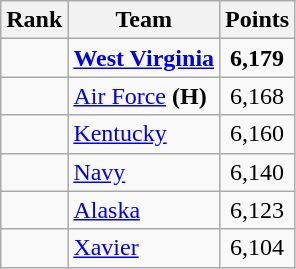<table class="wikitable sortable" style="text-align:center">
<tr>
<th>Rank</th>
<th>Team</th>
<th>Points</th>
</tr>
<tr>
<td></td>
<td align=left><strong><a href='#'>West Virginia</a></strong></td>
<td><strong>6,179</strong></td>
</tr>
<tr>
<td></td>
<td align=left><a href='#'>Air Force</a> <strong>(H)</strong></td>
<td>6,168</td>
</tr>
<tr>
<td></td>
<td align=left><a href='#'>Kentucky</a></td>
<td>6,160</td>
</tr>
<tr>
<td></td>
<td align=left><a href='#'>Navy</a></td>
<td>6,140</td>
</tr>
<tr>
<td></td>
<td align=left><a href='#'>Alaska</a></td>
<td>6,123</td>
</tr>
<tr>
<td></td>
<td align=left><a href='#'>Xavier</a></td>
<td>6,104</td>
</tr>
</table>
